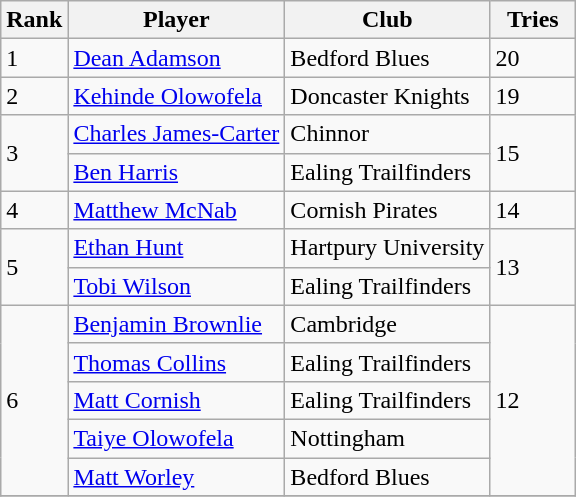<table class="wikitable" style="text-align:left">
<tr>
<th>Rank</th>
<th>Player</th>
<th>Club</th>
<th style="width:50px;">Tries</th>
</tr>
<tr>
<td>1</td>
<td> <a href='#'>Dean Adamson</a></td>
<td>Bedford Blues</td>
<td>20</td>
</tr>
<tr>
<td>2</td>
<td> <a href='#'>Kehinde Olowofela</a></td>
<td>Doncaster Knights</td>
<td>19</td>
</tr>
<tr>
<td rowspan=2>3</td>
<td> <a href='#'>Charles James-Carter</a></td>
<td>Chinnor</td>
<td rowspan=2>15</td>
</tr>
<tr>
<td> <a href='#'>Ben Harris</a></td>
<td>Ealing Trailfinders</td>
</tr>
<tr>
<td>4</td>
<td> <a href='#'>Matthew McNab</a></td>
<td>Cornish Pirates</td>
<td>14</td>
</tr>
<tr>
<td rowspan=2>5</td>
<td> <a href='#'>Ethan Hunt</a></td>
<td>Hartpury University</td>
<td rowspan=2>13</td>
</tr>
<tr>
<td> <a href='#'>Tobi Wilson</a></td>
<td>Ealing Trailfinders</td>
</tr>
<tr>
<td rowspan=5>6</td>
<td> <a href='#'>Benjamin Brownlie</a></td>
<td>Cambridge</td>
<td rowspan=5>12</td>
</tr>
<tr>
<td> <a href='#'>Thomas Collins</a></td>
<td>Ealing Trailfinders</td>
</tr>
<tr>
<td> <a href='#'>Matt Cornish</a></td>
<td>Ealing Trailfinders</td>
</tr>
<tr>
<td> <a href='#'>Taiye Olowofela</a></td>
<td>Nottingham</td>
</tr>
<tr>
<td> <a href='#'>Matt Worley</a></td>
<td>Bedford Blues</td>
</tr>
<tr>
</tr>
</table>
